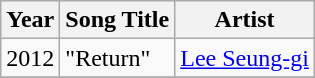<table class="wikitable">
<tr>
<th width=10>Year</th>
<th>Song Title</th>
<th>Artist</th>
</tr>
<tr>
<td>2012</td>
<td>"Return"</td>
<td><a href='#'>Lee Seung-gi</a></td>
</tr>
<tr>
</tr>
</table>
